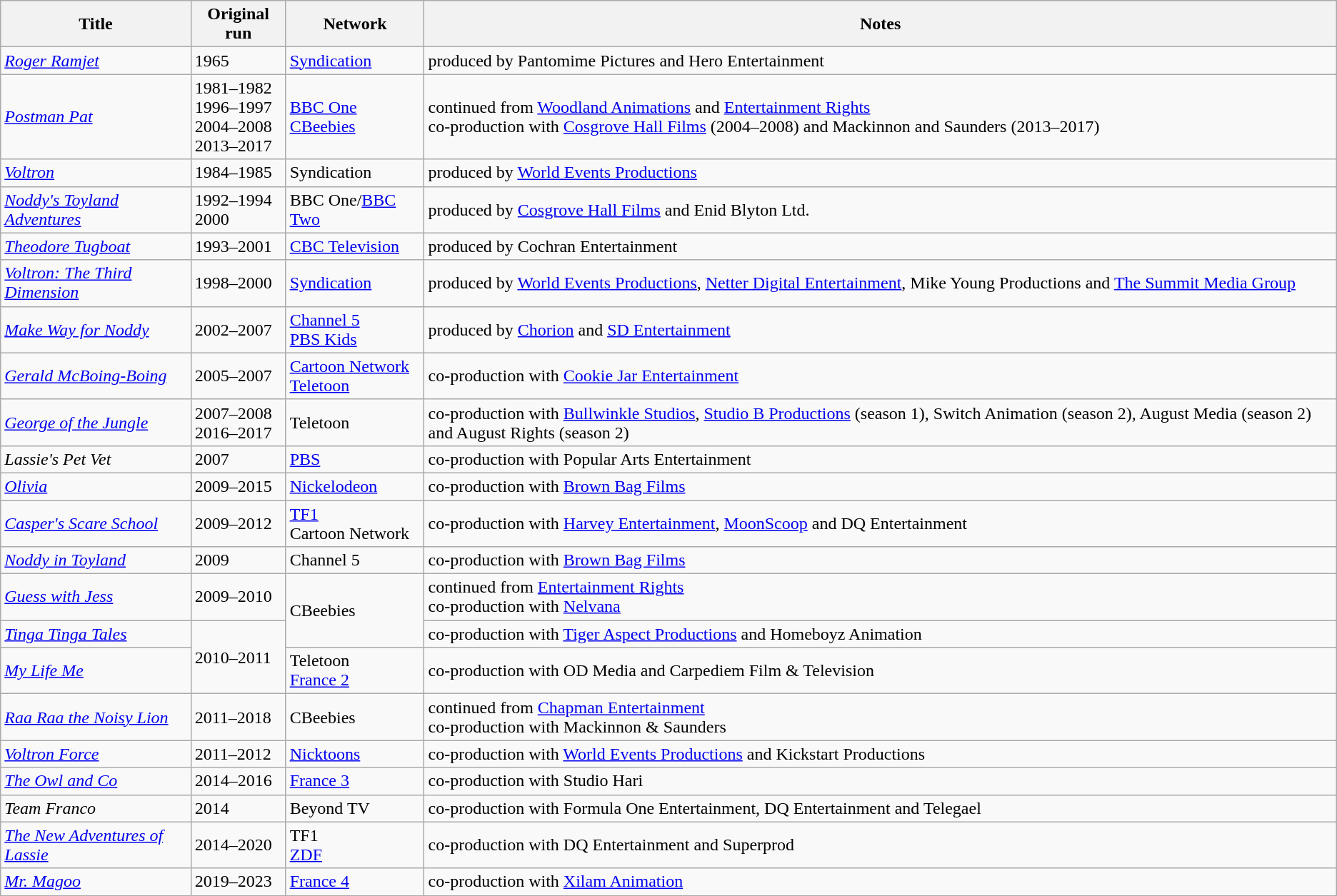<table class="wikitable sortable">
<tr>
<th>Title</th>
<th>Original run</th>
<th>Network</th>
<th>Notes</th>
</tr>
<tr>
<td><em><a href='#'>Roger Ramjet</a></em></td>
<td>1965</td>
<td><a href='#'>Syndication</a></td>
<td>produced by Pantomime Pictures and Hero Entertainment</td>
</tr>
<tr>
<td><em><a href='#'>Postman Pat</a></em></td>
<td>1981–1982<br>1996–1997<br>2004–2008<br>2013–2017</td>
<td><a href='#'>BBC One</a><br><a href='#'>CBeebies</a></td>
<td>continued from <a href='#'>Woodland Animations</a> and <a href='#'>Entertainment Rights</a><br>co-production with <a href='#'>Cosgrove Hall Films</a> (2004–2008) and Mackinnon and Saunders (2013–2017)</td>
</tr>
<tr>
<td><em><a href='#'>Voltron</a></em></td>
<td>1984–1985</td>
<td>Syndication</td>
<td>produced by <a href='#'>World Events Productions</a></td>
</tr>
<tr>
<td><em><a href='#'>Noddy's Toyland Adventures</a></em></td>
<td>1992–1994<br>2000</td>
<td>BBC One/<a href='#'>BBC Two</a></td>
<td>produced by <a href='#'>Cosgrove Hall Films</a> and Enid Blyton Ltd.</td>
</tr>
<tr>
<td><em><a href='#'>Theodore Tugboat</a></em></td>
<td>1993–2001</td>
<td><a href='#'>CBC Television</a></td>
<td>produced by Cochran Entertainment</td>
</tr>
<tr>
<td><em><a href='#'>Voltron: The Third Dimension</a></em></td>
<td>1998–2000</td>
<td><a href='#'>Syndication</a></td>
<td>produced by <a href='#'>World Events Productions</a>, <a href='#'>Netter Digital Entertainment</a>, Mike Young Productions and <a href='#'>The Summit Media Group</a></td>
</tr>
<tr>
<td><em><a href='#'>Make Way for Noddy</a></em></td>
<td>2002–2007</td>
<td><a href='#'>Channel 5</a><br><a href='#'>PBS Kids</a></td>
<td>produced by <a href='#'>Chorion</a> and <a href='#'>SD Entertainment</a></td>
</tr>
<tr>
<td><em><a href='#'>Gerald McBoing-Boing</a></em></td>
<td>2005–2007</td>
<td><a href='#'>Cartoon Network</a><br><a href='#'>Teletoon</a></td>
<td>co-production with <a href='#'>Cookie Jar Entertainment</a></td>
</tr>
<tr>
<td><em><a href='#'>George of the Jungle</a></em></td>
<td>2007–2008<br>2016–2017</td>
<td>Teletoon</td>
<td>co-production with <a href='#'>Bullwinkle Studios</a>, <a href='#'>Studio B Productions</a> (season 1), Switch Animation (season 2), August Media (season 2) and August Rights (season 2)</td>
</tr>
<tr>
<td><em>Lassie's Pet Vet</em></td>
<td>2007</td>
<td><a href='#'>PBS</a></td>
<td>co-production with Popular Arts Entertainment</td>
</tr>
<tr>
<td><em><a href='#'>Olivia</a></em></td>
<td>2009–2015</td>
<td><a href='#'>Nickelodeon</a></td>
<td>co-production with <a href='#'>Brown Bag Films</a></td>
</tr>
<tr>
<td><em><a href='#'>Casper's Scare School</a></em></td>
<td>2009–2012</td>
<td><a href='#'>TF1</a><br>Cartoon Network</td>
<td>co-production with <a href='#'>Harvey Entertainment</a>, <a href='#'>MoonScoop</a> and DQ Entertainment</td>
</tr>
<tr>
<td><em><a href='#'>Noddy in Toyland</a></em></td>
<td>2009</td>
<td>Channel 5</td>
<td>co-production with <a href='#'>Brown Bag Films</a></td>
</tr>
<tr>
<td><em><a href='#'>Guess with Jess</a></em></td>
<td>2009–2010</td>
<td rowspan="2">CBeebies</td>
<td>continued from <a href='#'>Entertainment Rights</a><br>co-production with <a href='#'>Nelvana</a></td>
</tr>
<tr>
<td><em><a href='#'>Tinga Tinga Tales</a></em></td>
<td rowspan="2">2010–2011</td>
<td>co-production with <a href='#'>Tiger Aspect Productions</a> and Homeboyz Animation</td>
</tr>
<tr>
<td><em><a href='#'>My Life Me</a></em></td>
<td>Teletoon<br><a href='#'>France 2</a></td>
<td>co-production with OD Media and Carpediem Film & Television</td>
</tr>
<tr>
<td><em><a href='#'>Raa Raa the Noisy Lion</a></em></td>
<td>2011–2018</td>
<td>CBeebies</td>
<td>continued from <a href='#'>Chapman Entertainment</a><br>co-production with Mackinnon & Saunders</td>
</tr>
<tr>
<td><em><a href='#'>Voltron Force</a></em></td>
<td>2011–2012</td>
<td><a href='#'>Nicktoons</a></td>
<td>co-production with <a href='#'>World Events Productions</a> and Kickstart Productions</td>
</tr>
<tr>
<td><em><a href='#'>The Owl and Co</a></em></td>
<td>2014–2016</td>
<td><a href='#'>France 3</a></td>
<td>co-production with Studio Hari</td>
</tr>
<tr>
<td><em>Team Franco</em></td>
<td>2014</td>
<td>Beyond TV</td>
<td>co-production with Formula One Entertainment, DQ Entertainment and Telegael</td>
</tr>
<tr>
<td><em><a href='#'>The New Adventures of Lassie</a></em></td>
<td>2014–2020</td>
<td>TF1<br><a href='#'>ZDF</a></td>
<td>co-production with DQ Entertainment and Superprod</td>
</tr>
<tr>
<td><em><a href='#'>Mr. Magoo</a></em></td>
<td>2019–2023</td>
<td><a href='#'>France 4</a></td>
<td>co-production with <a href='#'>Xilam Animation</a></td>
</tr>
</table>
